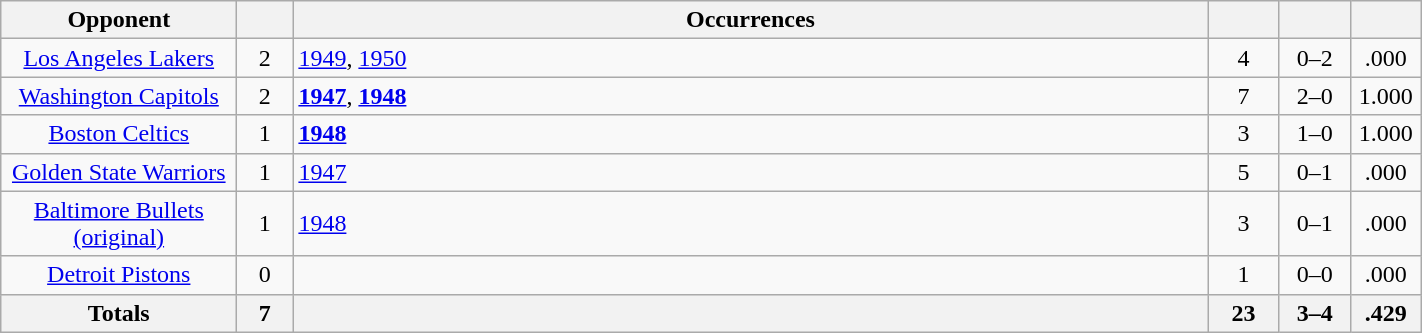<table class="wikitable sortable" style="text-align: center; width: 75%;">
<tr>
<th width="150">Opponent</th>
<th width="30"></th>
<th>Occurrences</th>
<th width="40"></th>
<th width="40"></th>
<th width="40"></th>
</tr>
<tr>
<td><a href='#'>Los Angeles Lakers</a></td>
<td>2</td>
<td align=left><a href='#'>1949</a>, <a href='#'>1950</a></td>
<td>4</td>
<td>0–2</td>
<td>.000</td>
</tr>
<tr>
<td><a href='#'>Washington Capitols</a></td>
<td>2</td>
<td align=left><strong><a href='#'>1947</a></strong>, <strong><a href='#'>1948</a></strong></td>
<td>7</td>
<td>2–0</td>
<td>1.000</td>
</tr>
<tr>
<td><a href='#'>Boston Celtics</a></td>
<td>1</td>
<td align=left><strong><a href='#'>1948</a></strong></td>
<td>3</td>
<td>1–0</td>
<td>1.000</td>
</tr>
<tr>
<td><a href='#'>Golden State Warriors</a></td>
<td>1</td>
<td align=left><a href='#'>1947</a></td>
<td>5</td>
<td>0–1</td>
<td>.000</td>
</tr>
<tr>
<td><a href='#'>Baltimore Bullets (original)</a></td>
<td>1</td>
<td align=left><a href='#'>1948</a></td>
<td>3</td>
<td>0–1</td>
<td>.000</td>
</tr>
<tr>
<td><a href='#'>Detroit Pistons</a></td>
<td>0</td>
<td></td>
<td>1</td>
<td>0–0</td>
<td>.000</td>
</tr>
<tr>
<th width="150">Totals</th>
<th width="30">7</th>
<th></th>
<th width="40">23</th>
<th width="40">3–4</th>
<th width="40">.429</th>
</tr>
</table>
